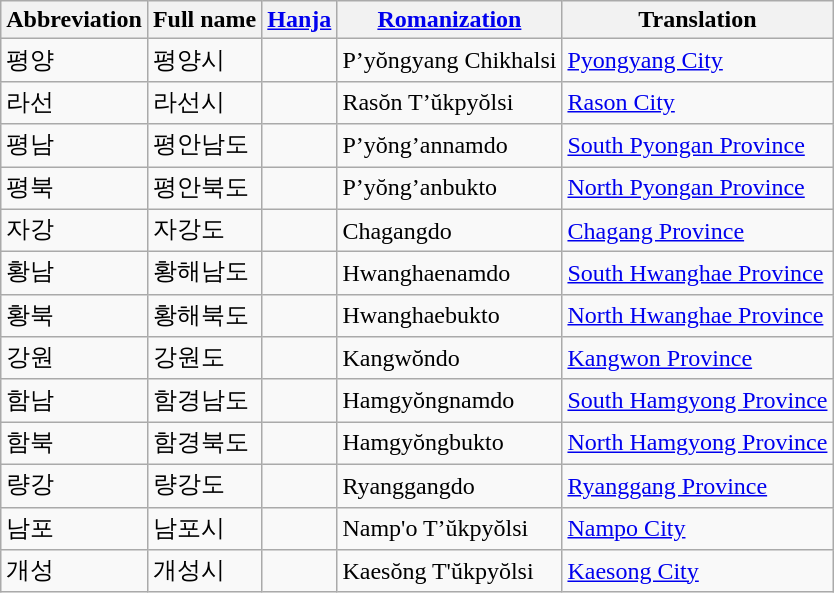<table class="wikitable">
<tr>
<th>Abbreviation</th>
<th>Full name</th>
<th><a href='#'>Hanja</a></th>
<th><a href='#'>Romanization</a></th>
<th>Translation</th>
</tr>
<tr>
<td>평양</td>
<td>평양시</td>
<td></td>
<td>P’yŏngyang Chikhalsi</td>
<td><a href='#'>Pyongyang City</a></td>
</tr>
<tr>
<td>라선</td>
<td>라선시</td>
<td></td>
<td>Rasŏn T’ŭkpyŏlsi</td>
<td><a href='#'>Rason City</a></td>
</tr>
<tr>
<td>평남</td>
<td>평안남도</td>
<td></td>
<td>P’yŏng’annamdo</td>
<td><a href='#'>South Pyongan Province</a></td>
</tr>
<tr>
<td>평북</td>
<td>평안북도</td>
<td></td>
<td>P’yŏng’anbukto</td>
<td><a href='#'>North Pyongan Province</a></td>
</tr>
<tr>
<td>자강</td>
<td>자강도</td>
<td></td>
<td>Chagangdo</td>
<td><a href='#'>Chagang Province</a></td>
</tr>
<tr>
<td>황남</td>
<td>황해남도</td>
<td></td>
<td>Hwanghaenamdo</td>
<td><a href='#'>South Hwanghae Province</a></td>
</tr>
<tr>
<td>황북</td>
<td>황해북도</td>
<td></td>
<td>Hwanghaebukto</td>
<td><a href='#'>North Hwanghae Province</a></td>
</tr>
<tr>
<td>강원</td>
<td>강원도</td>
<td></td>
<td>Kangwŏndo</td>
<td><a href='#'>Kangwon Province</a></td>
</tr>
<tr>
<td>함남</td>
<td>함경남도</td>
<td></td>
<td>Hamgyŏngnamdo</td>
<td><a href='#'>South Hamgyong Province</a></td>
</tr>
<tr>
<td>함북</td>
<td>함경북도</td>
<td></td>
<td>Hamgyŏngbukto</td>
<td><a href='#'>North Hamgyong Province</a></td>
</tr>
<tr>
<td>량강</td>
<td>량강도</td>
<td></td>
<td>Ryanggangdo</td>
<td><a href='#'>Ryanggang Province</a></td>
</tr>
<tr>
<td>남포</td>
<td>남포시</td>
<td></td>
<td>Namp'o T’ŭkpyŏlsi</td>
<td><a href='#'>Nampo City</a></td>
</tr>
<tr>
<td>개성</td>
<td>개성시</td>
<td></td>
<td>Kaesŏng T'ŭkpyŏlsi</td>
<td><a href='#'>Kaesong City</a></td>
</tr>
</table>
